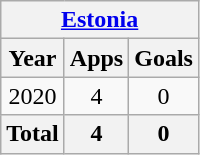<table class="wikitable" style="text-align:center">
<tr>
<th colspan=3><a href='#'>Estonia</a></th>
</tr>
<tr>
<th>Year</th>
<th>Apps</th>
<th>Goals</th>
</tr>
<tr>
<td>2020</td>
<td>4</td>
<td>0</td>
</tr>
<tr>
<th>Total</th>
<th>4</th>
<th>0</th>
</tr>
</table>
